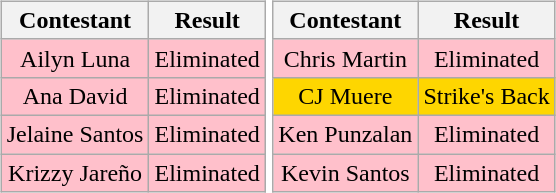<table>
<tr>
<td><br><table class="wikitable sortable nowrap" style="margin:auto; text-align:center">
<tr>
<th scope="col">Contestant</th>
<th scope="col">Result</th>
</tr>
<tr>
<td bgcolor=pink>Ailyn Luna</td>
<td bgcolor=pink>Eliminated</td>
</tr>
<tr>
<td bgcolor=pink>Ana David</td>
<td bgcolor=pink>Eliminated</td>
</tr>
<tr>
<td bgcolor=pink>Jelaine Santos</td>
<td bgcolor=pink>Eliminated</td>
</tr>
<tr>
<td bgcolor=pink>Krizzy Jareño</td>
<td bgcolor=pink>Eliminated</td>
</tr>
</table>
</td>
<td><br><table class="wikitable sortable nowrap" style="margin:auto; text-align:center">
<tr>
<th scope="col">Contestant</th>
<th scope="col">Result</th>
</tr>
<tr>
<td bgcolor=pink>Chris Martin</td>
<td bgcolor=pink>Eliminated</td>
</tr>
<tr>
<td bgcolor=#fed600>CJ Muere</td>
<td bgcolor=#fed600>Strike's Back</td>
</tr>
<tr>
<td bgcolor=pink>Ken Punzalan</td>
<td bgcolor=pink>Eliminated</td>
</tr>
<tr>
<td bgcolor=pink>Kevin Santos</td>
<td bgcolor=pink>Eliminated</td>
</tr>
</table>
</td>
</tr>
</table>
